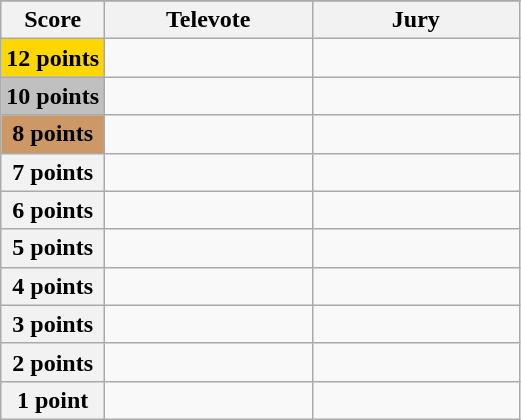<table class="wikitable">
<tr>
</tr>
<tr>
<th scope="col" width="20%">Score</th>
<th scope="col" width="40%">Televote</th>
<th scope="col" width="40%">Jury</th>
</tr>
<tr>
<th scope="row" style="background:gold">12 points</th>
<td></td>
<td></td>
</tr>
<tr>
<th scope="row" style="background:silver">10 points</th>
<td></td>
<td></td>
</tr>
<tr>
<th scope="row" style="background:#CC9966">8 points</th>
<td></td>
<td></td>
</tr>
<tr>
<th scope="row">7 points</th>
<td></td>
<td></td>
</tr>
<tr>
<th scope="row">6 points</th>
<td></td>
<td></td>
</tr>
<tr>
<th scope="row">5 points</th>
<td></td>
<td></td>
</tr>
<tr>
<th scope="row">4 points</th>
<td></td>
<td></td>
</tr>
<tr>
<th scope="row">3 points</th>
<td></td>
<td></td>
</tr>
<tr>
<th scope="row">2 points</th>
<td></td>
<td></td>
</tr>
<tr>
<th scope="row">1 point</th>
<td></td>
<td></td>
</tr>
</table>
